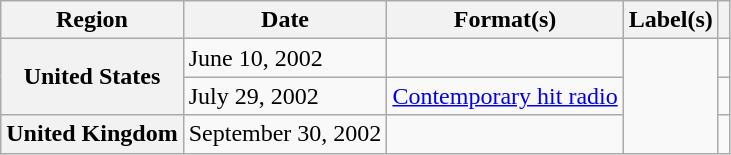<table class="wikitable plainrowheaders">
<tr>
<th scope="col">Region</th>
<th scope="col">Date</th>
<th scope="col">Format(s)</th>
<th scope="col">Label(s)</th>
<th scope="col"></th>
</tr>
<tr>
<th scope="row" rowspan="2">United States</th>
<td>June 10, 2002</td>
<td></td>
<td rowspan="3"></td>
<td></td>
</tr>
<tr>
<td>July 29, 2002</td>
<td><a href='#'>Contemporary hit radio</a></td>
<td></td>
</tr>
<tr>
<th scope="row" rowspan="2">United Kingdom</th>
<td>September 30, 2002</td>
<td></td>
<td></td>
</tr>
</table>
